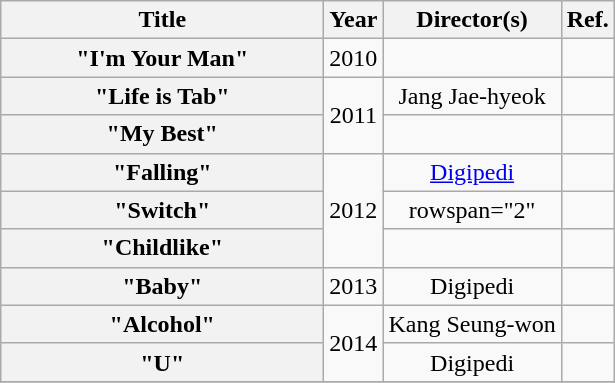<table class="wikitable plainrowheaders" style="text-align:center;">
<tr>
<th scope="col" style="width:13em;">Title</th>
<th scope="col">Year</th>
<th scope="col">Director(s)</th>
<th scope="col">Ref.</th>
</tr>
<tr>
<th scope="row">"I'm Your Man"</th>
<td>2010</td>
<td></td>
<td></td>
</tr>
<tr>
<th scope="row">"Life is Tab"</th>
<td rowspan="2">2011</td>
<td>Jang Jae-hyeok</td>
<td></td>
</tr>
<tr>
<th scope="row">"My Best"</th>
<td></td>
<td></td>
</tr>
<tr>
<th scope="row">"Falling"</th>
<td rowspan="3">2012</td>
<td><a href='#'>Digipedi</a></td>
<td></td>
</tr>
<tr>
<th scope="row">"Switch"</th>
<td>rowspan="2" </td>
<td></td>
</tr>
<tr>
<th scope="row">"Childlike"</th>
<td></td>
</tr>
<tr>
<th scope="row">"Baby"</th>
<td>2013</td>
<td>Digipedi</td>
<td></td>
</tr>
<tr>
<th scope="row">"Alcohol"</th>
<td rowspan="2">2014</td>
<td>Kang Seung-won</td>
<td></td>
</tr>
<tr>
<th scope="row">"U"</th>
<td>Digipedi</td>
<td></td>
</tr>
<tr>
</tr>
</table>
